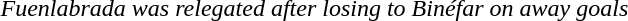<table>
<tr>
<td><em>Fuenlabrada was relegated after losing to Binéfar on away goals</em></td>
</tr>
</table>
